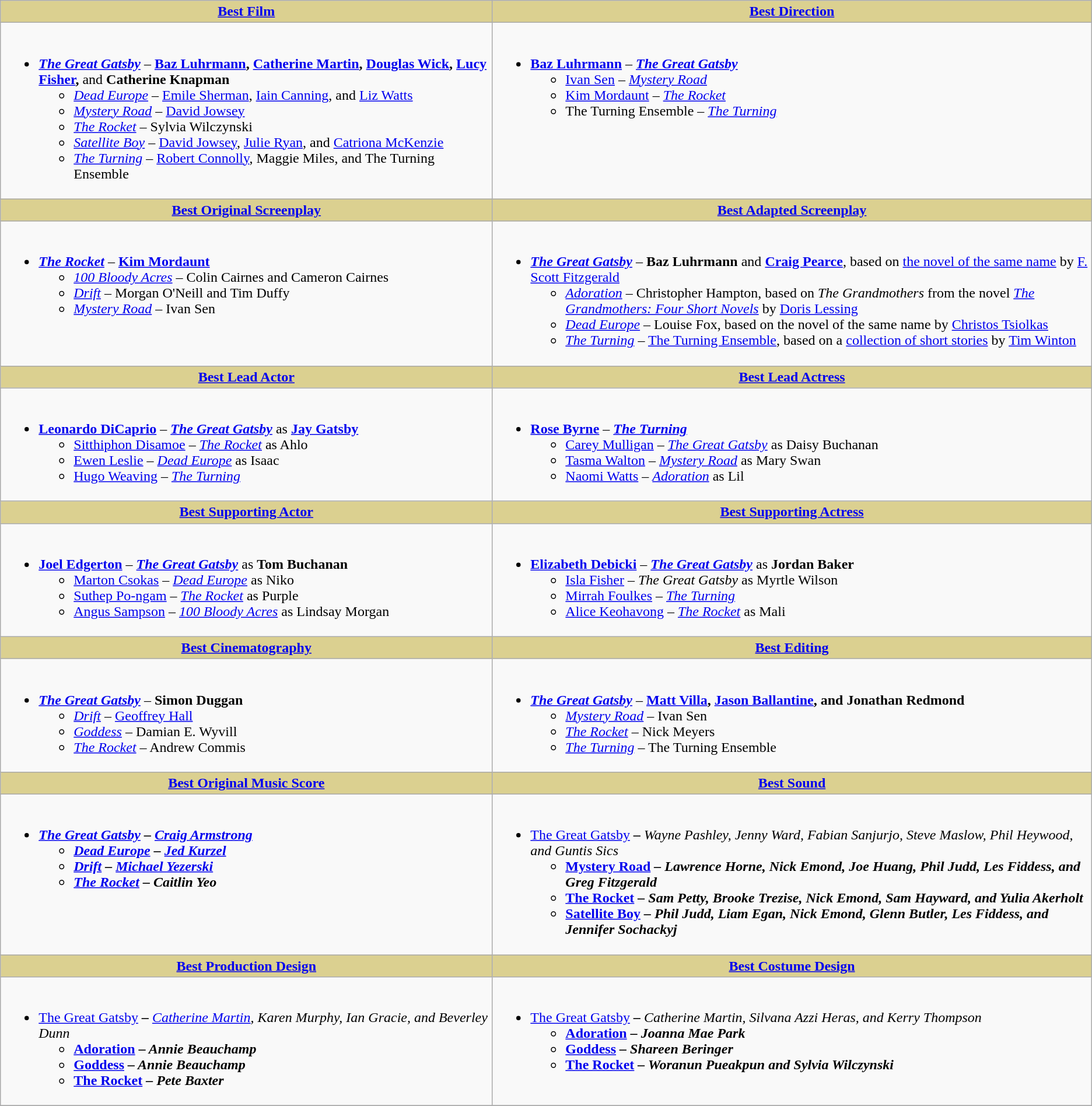<table class=wikitable style="width="100%">
<tr>
<th style="background:#DBD090;" ! style="width="50%"><a href='#'>Best Film</a></th>
<th style="background:#DBD090;" ! style="width="50%"><a href='#'>Best Direction</a></th>
</tr>
<tr>
<td valign="top"><br><ul><li><strong><em><a href='#'>The Great Gatsby</a></em></strong> – <strong><a href='#'>Baz Luhrmann</a>, <a href='#'>Catherine Martin</a>, <a href='#'>Douglas Wick</a>, <a href='#'>Lucy Fisher</a>,</strong> and <strong>Catherine Knapman</strong><ul><li><em><a href='#'>Dead Europe</a></em> – <a href='#'>Emile Sherman</a>, <a href='#'>Iain Canning</a>, and <a href='#'>Liz Watts</a></li><li><em><a href='#'>Mystery Road</a></em> – <a href='#'>David Jowsey</a></li><li><em><a href='#'>The Rocket</a></em> – Sylvia Wilczynski</li><li><em><a href='#'>Satellite Boy</a></em> – <a href='#'>David Jowsey</a>, <a href='#'>Julie Ryan</a>, and <a href='#'>Catriona McKenzie</a></li><li><em><a href='#'>The Turning</a></em> – <a href='#'>Robert Connolly</a>, Maggie Miles, and The Turning Ensemble</li></ul></li></ul></td>
<td valign="top"><br><ul><li><strong><a href='#'>Baz Luhrmann</a></strong> – <strong><em><a href='#'>The Great Gatsby</a></em></strong><ul><li><a href='#'>Ivan Sen</a> – <em><a href='#'>Mystery Road</a></em></li><li><a href='#'>Kim Mordaunt</a> – <em><a href='#'>The Rocket</a></em></li><li>The Turning Ensemble – <em><a href='#'>The Turning</a></em></li></ul></li></ul></td>
</tr>
<tr>
<th style="background:#DBD090;" ! style="width="50%"><a href='#'>Best Original Screenplay</a></th>
<th style="background:#DBD090;" ! style="width="50%"><a href='#'>Best Adapted Screenplay</a></th>
</tr>
<tr>
<td valign="top"><br><ul><li><strong><em><a href='#'>The Rocket</a></em></strong> – <strong><a href='#'>Kim Mordaunt</a></strong><ul><li><em><a href='#'>100 Bloody Acres</a> –</em> Colin Cairnes and Cameron Cairnes</li><li><em><a href='#'>Drift</a></em> – Morgan O'Neill and Tim Duffy</li><li><em><a href='#'>Mystery Road</a></em> – Ivan Sen</li></ul></li></ul></td>
<td valign="top"><br><ul><li><strong><em><a href='#'>The Great Gatsby</a></em></strong> – <strong>Baz Luhrmann</strong> and <strong><a href='#'>Craig Pearce</a></strong>, based on <a href='#'>the novel of the same name</a> by <a href='#'>F. Scott Fitzgerald</a><ul><li><em><a href='#'>Adoration</a></em> – Christopher Hampton, based on <em>The Grandmothers</em> from the novel <em><a href='#'>The Grandmothers: Four Short Novels</a></em> by <a href='#'>Doris Lessing</a></li><li><em><a href='#'>Dead Europe</a></em> – Louise Fox, based on the novel of the same name by <a href='#'>Christos Tsiolkas</a></li><li><em><a href='#'>The Turning</a></em> – <a href='#'>The Turning Ensemble</a>, based on a <a href='#'>collection of short stories</a> by <a href='#'>Tim Winton</a></li></ul></li></ul></td>
</tr>
<tr>
<th style="background:#DBD090;" ! style="width="50%"><a href='#'>Best Lead Actor</a></th>
<th style="background:#DBD090;" ! style="width="50%"><a href='#'>Best Lead Actress</a></th>
</tr>
<tr>
<td valign="top"><br><ul><li><strong><a href='#'>Leonardo DiCaprio</a></strong> – <strong><em><a href='#'>The Great Gatsby</a></em></strong> as <strong><a href='#'>Jay Gatsby</a></strong><ul><li><a href='#'>Sitthiphon Disamoe</a> – <em><a href='#'>The Rocket</a></em> as Ahlo</li><li><a href='#'>Ewen Leslie</a> – <em><a href='#'>Dead Europe</a></em> as Isaac</li><li><a href='#'>Hugo Weaving</a> – <em><a href='#'>The Turning</a></em></li></ul></li></ul></td>
<td valign="top"><br><ul><li><strong><a href='#'>Rose Byrne</a></strong> – <strong><em><a href='#'>The Turning</a></em></strong><ul><li><a href='#'>Carey Mulligan</a> – <em><a href='#'>The Great Gatsby</a></em> as Daisy Buchanan</li><li><a href='#'>Tasma Walton</a> – <em><a href='#'>Mystery Road</a></em> as Mary Swan</li><li><a href='#'>Naomi Watts</a> – <em><a href='#'>Adoration</a></em> as Lil</li></ul></li></ul></td>
</tr>
<tr>
<th style="background:#DBD090;" ! style="width="50%"><a href='#'>Best Supporting Actor</a></th>
<th style="background:#DBD090;" ! style="width="50%"><a href='#'>Best Supporting Actress</a></th>
</tr>
<tr>
<td valign="top"><br><ul><li><strong><a href='#'>Joel Edgerton</a></strong> – <strong><em><a href='#'>The Great Gatsby</a></em></strong> as <strong>Tom Buchanan</strong><ul><li><a href='#'>Marton Csokas</a> – <em><a href='#'>Dead Europe</a></em> as Niko</li><li><a href='#'>Suthep Po-ngam</a> – <em><a href='#'>The Rocket</a></em> as Purple</li><li><a href='#'>Angus Sampson</a> – <em><a href='#'>100 Bloody Acres</a></em> as Lindsay Morgan</li></ul></li></ul></td>
<td valign="top"><br><ul><li><strong><a href='#'>Elizabeth Debicki</a></strong> – <strong><em><a href='#'>The Great Gatsby</a></em></strong> as <strong>Jordan Baker</strong><ul><li><a href='#'>Isla Fisher</a> – <em>The Great Gatsby</em> as Myrtle Wilson</li><li><a href='#'>Mirrah Foulkes</a> – <em><a href='#'>The Turning</a></em></li><li><a href='#'>Alice Keohavong</a> – <em><a href='#'>The Rocket</a></em> as Mali</li></ul></li></ul></td>
</tr>
<tr>
<th style="background:#DBD090;" ! style="width="50%"><a href='#'>Best Cinematography</a></th>
<th style="background:#DBD090;" ! style="width="50%"><a href='#'>Best Editing</a></th>
</tr>
<tr>
<td valign="top"><br><ul><li><strong><em><a href='#'>The Great Gatsby</a></em></strong> – <strong>Simon Duggan</strong><ul><li><em><a href='#'>Drift</a></em> – <a href='#'>Geoffrey Hall</a></li><li><em><a href='#'>Goddess</a></em> – Damian E. Wyvill</li><li><em><a href='#'>The Rocket</a></em> – Andrew Commis</li></ul></li></ul></td>
<td valign="top"><br><ul><li><strong><em><a href='#'>The Great Gatsby</a></em></strong> – <strong><a href='#'>Matt Villa</a>, <a href='#'>Jason Ballantine</a>, and Jonathan Redmond</strong><ul><li><em><a href='#'>Mystery Road</a></em> – Ivan Sen</li><li><em><a href='#'>The Rocket</a></em> – Nick Meyers</li><li><em><a href='#'>The Turning</a></em> – The Turning Ensemble</li></ul></li></ul></td>
</tr>
<tr>
<th style="background:#DBD090;" ! style="width="50%"><a href='#'>Best Original Music Score</a></th>
<th style="background:#DBD090;" ! style="width="50%"><a href='#'>Best Sound</a></th>
</tr>
<tr>
<td valign="top"><br><ul><li><strong><em><a href='#'>The Great Gatsby</a><em> – <a href='#'>Craig Armstrong</a><strong><ul><li></em><a href='#'>Dead Europe</a><em> – <a href='#'>Jed Kurzel</a></li><li></em><a href='#'>Drift</a><em> – <a href='#'>Michael Yezerski</a></li><li></em><a href='#'>The Rocket</a><em> – Caitlin Yeo</li></ul></li></ul></td>
<td valign="top"><br><ul><li></em></strong><a href='#'>The Great Gatsby</a><strong><em> – </strong>Wayne Pashley, Jenny Ward, Fabian Sanjurjo, Steve Maslow, Phil Heywood, and Guntis Sics<strong><ul><li></em><a href='#'>Mystery Road</a><em> – Lawrence Horne, Nick Emond, Joe Huang, Phil Judd, Les Fiddess, and Greg Fitzgerald</li><li></em><a href='#'>The Rocket</a><em> – Sam Petty, Brooke Trezise, Nick Emond, Sam Hayward, and Yulia Akerholt</li><li></em><a href='#'>Satellite Boy</a><em> – Phil Judd, Liam Egan, Nick Emond, Glenn Butler, Les Fiddess, and Jennifer Sochackyj</li></ul></li></ul></td>
</tr>
<tr>
<th style="background:#DBD090;" ! style="width="50%"><a href='#'>Best Production Design</a></th>
<th style="background:#DBD090;" ! style="width="50%"><a href='#'>Best Costume Design</a></th>
</tr>
<tr>
<td valign="top"><br><ul><li></em></strong><a href='#'>The Great Gatsby</a><strong><em> – </strong><a href='#'>Catherine Martin</a>, Karen Murphy, Ian Gracie, and Beverley Dunn<strong><ul><li></em><a href='#'>Adoration</a><em> – Annie Beauchamp</li><li></em><a href='#'>Goddess</a><em> – Annie Beauchamp</li><li></em><a href='#'>The Rocket</a><em> – Pete Baxter</li></ul></li></ul></td>
<td valign="top"><br><ul><li></em></strong><a href='#'>The Great Gatsby</a><strong><em> – </strong>Catherine Martin, Silvana Azzi Heras, and Kerry Thompson<strong><ul><li></em><a href='#'>Adoration</a><em> – Joanna Mae Park</li><li></em><a href='#'>Goddess</a><em> – Shareen Beringer</li><li></em><a href='#'>The Rocket</a><em> – Woranun Pueakpun and Sylvia Wilczynski</li></ul></li></ul></td>
</tr>
<tr>
</tr>
</table>
